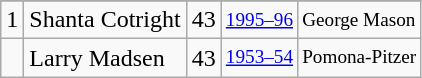<table class="wikitable">
<tr>
</tr>
<tr>
<td>1</td>
<td>Shanta Cotright</td>
<td>43</td>
<td style="font-size:80%;"><a href='#'>1995–96</a></td>
<td style="font-size:80%;">George Mason</td>
</tr>
<tr>
<td></td>
<td>Larry Madsen</td>
<td>43</td>
<td style="font-size:80%;"><a href='#'>1953–54</a></td>
<td style="font-size:80%;">Pomona-Pitzer</td>
</tr>
</table>
